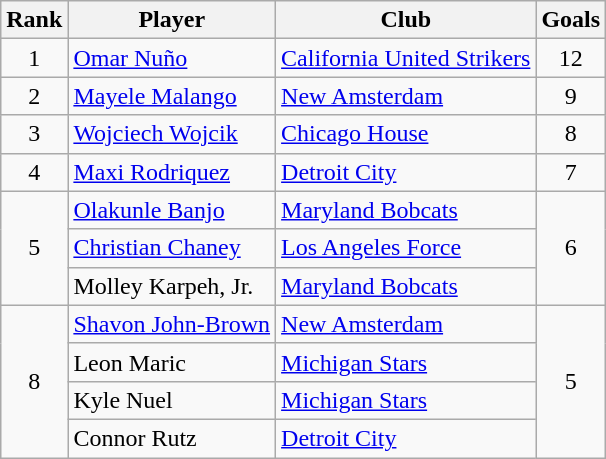<table class="wikitable" style="text-align:center">
<tr>
<th>Rank</th>
<th>Player</th>
<th>Club</th>
<th>Goals</th>
</tr>
<tr>
<td>1</td>
<td align="left"> <a href='#'>Omar Nuño</a></td>
<td align="left"><a href='#'>California United Strikers</a></td>
<td>12</td>
</tr>
<tr>
<td>2</td>
<td align="left"> <a href='#'>Mayele Malango</a></td>
<td align="left"><a href='#'>New Amsterdam</a></td>
<td>9</td>
</tr>
<tr>
<td>3</td>
<td align="left"> <a href='#'>Wojciech Wojcik</a></td>
<td align="left"><a href='#'>Chicago House</a></td>
<td>8</td>
</tr>
<tr>
<td>4</td>
<td align="left"> <a href='#'>Maxi Rodriquez</a></td>
<td align="left"><a href='#'>Detroit City</a></td>
<td>7</td>
</tr>
<tr>
<td rowspan=3>5</td>
<td align="left"> <a href='#'>Olakunle Banjo</a></td>
<td align="left"><a href='#'>Maryland Bobcats</a></td>
<td rowspan=3>6</td>
</tr>
<tr>
<td align="left"> <a href='#'>Christian Chaney</a></td>
<td align="left"><a href='#'>Los Angeles Force</a></td>
</tr>
<tr>
<td align="left"> Molley Karpeh, Jr.</td>
<td align="left"><a href='#'>Maryland Bobcats</a></td>
</tr>
<tr>
<td rowspan=4>8</td>
<td align="left"> <a href='#'>Shavon John-Brown</a></td>
<td align="left"><a href='#'>New Amsterdam</a></td>
<td rowspan=4>5</td>
</tr>
<tr>
<td align="left"> Leon Maric</td>
<td align="left"><a href='#'>Michigan Stars</a></td>
</tr>
<tr>
<td align="left"> Kyle Nuel</td>
<td align="left"><a href='#'>Michigan Stars</a></td>
</tr>
<tr>
<td align="left"> Connor Rutz</td>
<td align="left"><a href='#'>Detroit City</a></td>
</tr>
</table>
